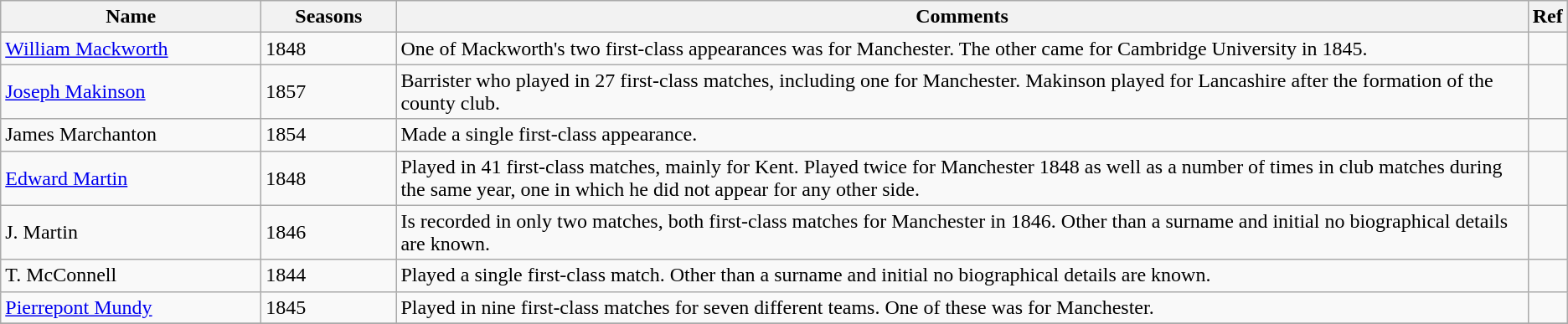<table class="wikitable">
<tr>
<th style="width:200px">Name</th>
<th style="width: 100px">Seasons</th>
<th>Comments</th>
<th>Ref</th>
</tr>
<tr>
<td><a href='#'>William Mackworth</a></td>
<td>1848</td>
<td>One of Mackworth's two first-class appearances was for Manchester. The other came for Cambridge University in 1845.</td>
<td></td>
</tr>
<tr>
<td><a href='#'>Joseph Makinson</a></td>
<td>1857</td>
<td>Barrister who played in 27 first-class matches, including one for Manchester. Makinson played for Lancashire after the formation of the county club.</td>
<td></td>
</tr>
<tr>
<td>James Marchanton</td>
<td>1854</td>
<td>Made a single first-class appearance.</td>
<td></td>
</tr>
<tr>
<td><a href='#'>Edward Martin</a></td>
<td>1848</td>
<td>Played in 41 first-class matches, mainly for Kent. Played twice for Manchester 1848 as well as a number of times in club matches during the same year, one in which he did not appear for any other side.</td>
<td></td>
</tr>
<tr>
<td>J. Martin</td>
<td>1846</td>
<td>Is recorded in only two matches, both first-class matches for Manchester in 1846. Other than a surname and initial no biographical details are known.</td>
<td></td>
</tr>
<tr>
<td>T. McConnell</td>
<td>1844</td>
<td>Played a single first-class match. Other than a surname and initial no biographical details are known.</td>
<td></td>
</tr>
<tr>
<td><a href='#'>Pierrepont Mundy</a></td>
<td>1845</td>
<td>Played in nine first-class matches for seven different teams. One of these was for Manchester.</td>
<td></td>
</tr>
<tr>
</tr>
</table>
